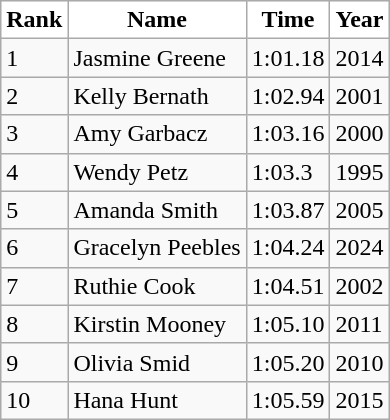<table class="wikitable">
<tr>
<th style="background:white">Rank</th>
<th style="background:white">Name</th>
<th style="background:white">Time</th>
<th style="background:white">Year</th>
</tr>
<tr>
<td>1</td>
<td>Jasmine Greene</td>
<td>1:01.18</td>
<td>2014</td>
</tr>
<tr>
<td>2</td>
<td>Kelly Bernath</td>
<td>1:02.94</td>
<td>2001</td>
</tr>
<tr>
<td>3</td>
<td>Amy Garbacz</td>
<td>1:03.16</td>
<td>2000</td>
</tr>
<tr>
<td>4</td>
<td>Wendy Petz</td>
<td>1:03.3</td>
<td>1995</td>
</tr>
<tr>
<td>5</td>
<td>Amanda Smith</td>
<td>1:03.87</td>
<td>2005</td>
</tr>
<tr>
<td>6</td>
<td>Gracelyn Peebles</td>
<td>1:04.24</td>
<td>2024</td>
</tr>
<tr>
<td>7</td>
<td>Ruthie Cook</td>
<td>1:04.51</td>
<td>2002</td>
</tr>
<tr>
<td>8</td>
<td>Kirstin Mooney</td>
<td>1:05.10</td>
<td>2011</td>
</tr>
<tr>
<td>9</td>
<td>Olivia Smid</td>
<td>1:05.20</td>
<td>2010</td>
</tr>
<tr>
<td>10</td>
<td>Hana Hunt</td>
<td>1:05.59</td>
<td>2015</td>
</tr>
</table>
